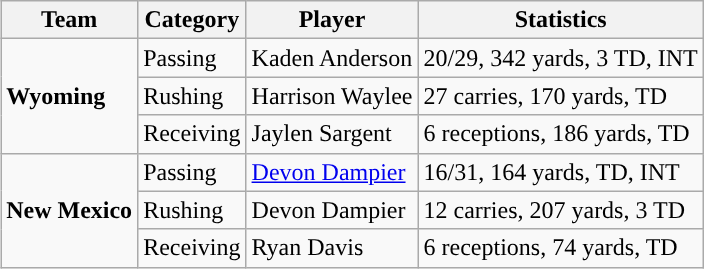<table class="wikitable" style="float: right;">
<tr>
<th>Team</th>
<th>Category</th>
<th>Player</th>
<th>Statistics</th>
</tr>
<tr>
<td rowspan=3><strong>Wyoming</strong></td>
<td>Passing</td>
<td>Kaden Anderson</td>
<td>20/29, 342 yards, 3 TD, INT</td>
</tr>
<tr>
<td>Rushing</td>
<td>Harrison Waylee</td>
<td>27 carries, 170 yards, TD</td>
</tr>
<tr>
<td>Receiving</td>
<td>Jaylen Sargent</td>
<td>6 receptions, 186 yards, TD</td>
</tr>
<tr>
<td rowspan=3><strong>New Mexico</strong></td>
<td>Passing</td>
<td><a href='#'>Devon Dampier</a></td>
<td>16/31, 164 yards, TD, INT</td>
</tr>
<tr>
<td>Rushing</td>
<td>Devon Dampier</td>
<td>12 carries, 207 yards, 3 TD</td>
</tr>
<tr>
<td>Receiving</td>
<td>Ryan Davis</td>
<td>6 receptions, 74 yards, TD</td>
</tr>
</table>
